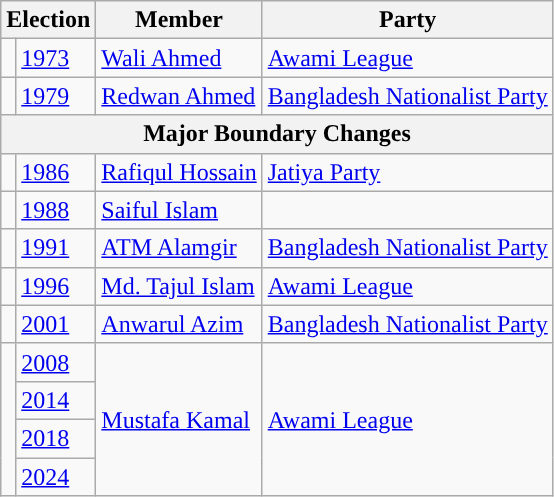<table class="wikitable">
<tr>
<th colspan="2">Election</th>
<th>Member</th>
<th>Party</th>
</tr>
<tr>
<td style="background-color:"></td>
<td><a href='#'>1973</a></td>
<td><a href='#'>Wali Ahmed</a></td>
<td><a href='#'>Awami League</a></td>
</tr>
<tr>
<td style="background-color:"></td>
<td><a href='#'>1979</a></td>
<td><a href='#'>Redwan Ahmed</a></td>
<td><a href='#'>Bangladesh Nationalist Party</a></td>
</tr>
<tr>
<th colspan="4">Major Boundary Changes</th>
</tr>
<tr>
<td style="background-color:"></td>
<td><a href='#'>1986</a></td>
<td><a href='#'>Rafiqul Hossain</a></td>
<td><a href='#'>Jatiya Party</a></td>
</tr>
<tr>
<td></td>
<td><a href='#'>1988</a></td>
<td><a href='#'>Saiful Islam</a></td>
<td></td>
</tr>
<tr>
<td style="background-color:"></td>
<td><a href='#'>1991</a></td>
<td><a href='#'>ATM Alamgir</a></td>
<td><a href='#'>Bangladesh Nationalist Party</a></td>
</tr>
<tr>
<td style="background-color:"></td>
<td><a href='#'>1996</a></td>
<td><a href='#'>Md. Tajul Islam</a></td>
<td><a href='#'>Awami League</a></td>
</tr>
<tr>
<td style="background-color:"></td>
<td><a href='#'>2001</a></td>
<td><a href='#'>Anwarul Azim</a></td>
<td><a href='#'>Bangladesh Nationalist Party</a></td>
</tr>
<tr>
<td rowspan="4" style="background-color:"></td>
<td><a href='#'>2008</a></td>
<td rowspan="4"><a href='#'>Mustafa Kamal</a></td>
<td rowspan="4"><a href='#'>Awami League</a></td>
</tr>
<tr>
<td><a href='#'>2014</a></td>
</tr>
<tr>
<td><a href='#'>2018</a></td>
</tr>
<tr>
<td><a href='#'>2024</a></td>
</tr>
</table>
